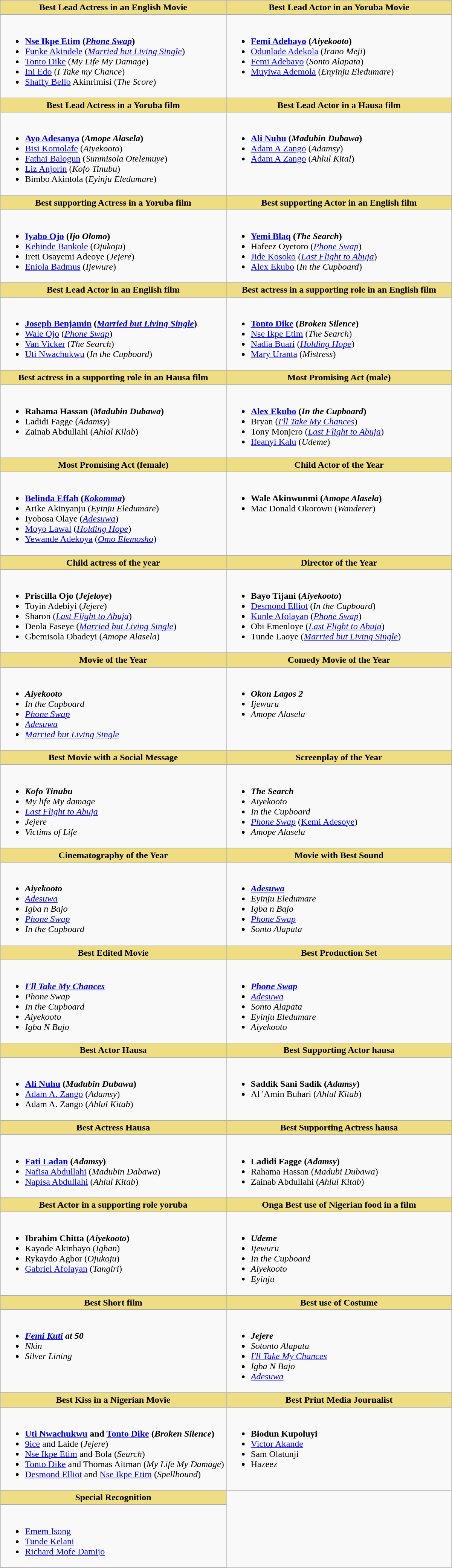<table class="wikitable">
<tr>
<th style="background:#EEDD82; width:50%">Best Lead Actress in an English Movie</th>
<th style="background:#EEDD82; width:50%">Best Lead Actor in an Yoruba Movie</th>
</tr>
<tr>
<td valign="top"><br><ul><li><strong><a href='#'>Nse Ikpe Etim</a> (<em><a href='#'>Phone Swap</a></em>)</strong></li><li><a href='#'>Funke Akindele</a> (<em><a href='#'>Married but Living Single</a></em>)</li><li><a href='#'>Tonto Dike</a> (<em>My Life My Damage</em>)</li><li><a href='#'>Ini Edo</a> (<em>I Take my Chance</em>)</li><li><a href='#'>Shaffy Bello</a> Akinrimisi (<em>The Score</em>)</li></ul></td>
<td valign="top"><br><ul><li><strong><a href='#'>Femi Adebayo</a> (<em>Aiyekooto</em>)</strong></li><li><a href='#'>Odunlade Adekola</a> (<em>Irano Meji</em>)</li><li><a href='#'>Femi Adebayo</a> (<em>Sonto Alapata</em>)</li><li><a href='#'>Muyiwa Ademola</a> (<em>Enyinju Eledumare</em>)</li></ul></td>
</tr>
<tr>
<th style="background:#EEDD82; width:50%">Best Lead Actress in a Yoruba film</th>
<th style="background:#EEDD82; width:50%">Best Lead Actor in a Hausa film</th>
</tr>
<tr>
<td valign="top"><br><ul><li><strong><a href='#'>Ayo Adesanya</a> (<em>Amope Alasela</em>)</strong></li><li><a href='#'>Bisi Komolafe</a> (<em>Aiyekooto</em>)</li><li><a href='#'>Fathai Balogun</a> (<em>Sunmisola Otelemuye</em>)</li><li><a href='#'>Liz Anjorin</a> (<em>Kofo Tinubu</em>)</li><li>Bimbo Akintola (<em>Eyinju Eledumare</em>)</li></ul></td>
<td valign="top"><br><ul><li><strong><a href='#'>Ali Nuhu</a> (<em>Madubin Dubawa</em>)</strong></li><li><a href='#'>Adam A Zango</a> (<em>Adamsy</em>)</li><li><a href='#'>Adam A Zango</a> (<em>Ahlul Kital</em>)</li></ul></td>
</tr>
<tr>
<th style="background:#EEDD82; width:50%">Best supporting Actress in a Yoruba film</th>
<th style="background:#EEDD82; width:50%">Best supporting Actor in an English film</th>
</tr>
<tr>
<td valign="top"><br><ul><li><strong><a href='#'>Iyabo Ojo</a> (<em>Ijo Olomo</em>)</strong></li><li><a href='#'>Kehinde Bankole</a> (<em>Ojukoju</em>)</li><li>Ireti Osayemi Adeoye (<em>Jejere</em>)</li><li><a href='#'>Eniola Badmus</a> (<em>Ijewure</em>)</li></ul></td>
<td valign="top"><br><ul><li><strong><a href='#'>Yemi Blaq</a> (<em>The Search</em>)</strong></li><li>Hafeez Oyetoro (<em><a href='#'>Phone Swap</a></em>)</li><li><a href='#'>Jide Kosoko</a> (<em><a href='#'>Last Flight to Abuja</a></em>)</li><li><a href='#'>Alex Ekubo</a> (<em>In the Cupboard</em>)</li></ul></td>
</tr>
<tr>
<th style="background:#EEDD82; width:50%">Best Lead Actor in an English film</th>
<th style="background:#EEDD82; width:50%">Best actress in a supporting role in an English film</th>
</tr>
<tr>
<td valign="top"><br><ul><li><strong><a href='#'>Joseph Benjamin</a> (<em><a href='#'>Married but Living Single</a></em>)</strong></li><li><a href='#'>Wale Ojo</a> (<em><a href='#'>Phone Swap</a></em>)</li><li><a href='#'>Van Vicker</a> (<em>The Search</em>)</li><li><a href='#'>Uti Nwachukwu</a> (<em>In the Cupboard</em>)</li></ul></td>
<td valign="top"><br><ul><li><strong><a href='#'>Tonto Dike</a> (<em>Broken Silence</em>)</strong></li><li><a href='#'>Nse Ikpe Etim</a> (<em>The Search</em>)</li><li><a href='#'>Nadia Buari</a> (<em><a href='#'>Holding Hope</a></em>)</li><li><a href='#'>Mary Uranta</a> (<em>Mistress</em>)</li></ul></td>
</tr>
<tr>
<th style="background:#EEDD82; width:50%">Best actress in a supporting role in an Hausa film</th>
<th style="background:#EEDD82; width:50%">Most Promising Act (male)</th>
</tr>
<tr>
<td valign="top"><br><ul><li><strong>Rahama Hassan (<em>Madubin Dubawa</em>)</strong></li><li>Ladidi Fagge (<em>Adamsy</em>)</li><li>Zainab Abdullahi (<em>Ahlal Kilab</em>)</li></ul></td>
<td valign="top"><br><ul><li><strong><a href='#'>Alex Ekubo</a> (<em>In the Cupboard</em>)</strong></li><li>Bryan (<em><a href='#'>I'll Take My Chances</a></em>)</li><li>Tony Monjero (<em><a href='#'>Last Flight to Abuja</a></em>)</li><li><a href='#'>Ifeanyi Kalu</a> (<em>Udeme</em>)</li></ul></td>
</tr>
<tr>
<th style="background:#EEDD82; width:50%">Most Promising Act (female)</th>
<th style="background:#EEDD82; width:50%">Child Actor of the Year</th>
</tr>
<tr>
<td valign="top"><br><ul><li><strong><a href='#'>Belinda Effah</a> (<em><a href='#'>Kokomma</a></em>)</strong></li><li>Arike Akinyanju (<em>Eyinju Eledumare</em>)</li><li>Iyobosa Olaye (<em><a href='#'>Adesuwa</a></em>)</li><li><a href='#'>Moyo Lawal</a> (<em><a href='#'>Holding Hope</a></em>)</li><li><a href='#'>Yewande Adekoya</a> (<em><a href='#'>Omo Elemosho</a></em>)</li></ul></td>
<td valign="top"><br><ul><li><strong>Wale Akinwunmi (<em>Amope Alasela</em>)</strong></li><li>Mac Donald Okorowu (<em>Wanderer</em>)</li></ul></td>
</tr>
<tr>
<th style="background:#EEDD82; width:50%">Child actress of the year</th>
<th style="background:#EEDD82; width:50%">Director of the Year</th>
</tr>
<tr>
<td valign="top"><br><ul><li><strong>Priscilla Ojo (<em>Jejeloye</em>)</strong></li><li>Toyin Adebiyi (<em>Jejere</em>)</li><li>Sharon (<em><a href='#'>Last Flight to Abuja</a></em>)</li><li>Deola Faseye (<em><a href='#'>Married but Living Single</a></em>)</li><li>Gbemisola Obadeyi (<em>Amope Alasela</em>)</li></ul></td>
<td valign="top"><br><ul><li><strong>Bayo Tijani (<em>Aiyekooto</em>)</strong></li><li><a href='#'>Desmond Elliot</a> (<em>In the Cupboard</em>)</li><li><a href='#'>Kunle Afolayan</a> (<em><a href='#'>Phone Swap</a></em>)</li><li>Obi Emenloye (<em><a href='#'>Last Flight to Abuja</a></em>)</li><li>Tunde Laoye (<em><a href='#'>Married but Living Single</a></em>)</li></ul></td>
</tr>
<tr>
<th style="background:#EEDD82; width:50%">Movie of the Year</th>
<th style="background:#EEDD82; width:50%">Comedy Movie of the Year</th>
</tr>
<tr>
<td valign="top"><br><ul><li><strong><em>Aiyekooto</em></strong></li><li><em>In the Cupboard</em></li><li><em><a href='#'>Phone Swap</a></em></li><li><em><a href='#'>Adesuwa</a></em></li><li><em><a href='#'>Married but Living Single</a></em></li></ul></td>
<td valign="top"><br><ul><li><strong><em>Okon Lagos 2</em></strong></li><li><em>Ijewuru</em></li><li><em>Amope Alasela</em></li></ul></td>
</tr>
<tr>
<th style="background:#EEDD82; width:50%">Best Movie with a Social Message</th>
<th style="background:#EEDD82; width:50%">Screenplay of the Year</th>
</tr>
<tr>
<td valign="top"><br><ul><li><strong><em>Kofo Tinubu</em></strong></li><li><em>My life My damage</em></li><li><em><a href='#'>Last Flight to Abuja</a></em></li><li><em>Jejere</em></li><li><em>Victims of Life</em></li></ul></td>
<td valign="top"><br><ul><li><strong><em>The Search</em></strong></li><li><em>Aiyekooto</em></li><li><em>In the Cupboard</em></li><li><em><a href='#'>Phone Swap</a></em> (<a href='#'>Kemi Adesoye</a>)</li><li><em>Amope Alasela</em></li></ul></td>
</tr>
<tr>
<th style="background:#EEDD82; width:50%">Cinematography of the Year</th>
<th style="background:#EEDD82; width:50%">Movie with Best Sound</th>
</tr>
<tr>
<td valign="top"><br><ul><li><strong><em>Aiyekooto</em></strong></li><li><em><a href='#'>Adesuwa</a></em></li><li><em>Igba n Bajo</em></li><li><em><a href='#'>Phone Swap</a></em></li><li><em>In the Cupboard</em></li></ul></td>
<td valign="top"><br><ul><li><strong><em><a href='#'>Adesuwa</a></em></strong></li><li><em>Eyinju Eledumare</em></li><li><em>Igba n Bajo</em></li><li><em><a href='#'>Phone Swap</a></em></li><li><em>Sonto Alapata</em></li></ul></td>
</tr>
<tr>
<th style="background:#EEDD82; width:50%">Best Edited Movie</th>
<th style="background:#EEDD82; width:50%">Best Production Set</th>
</tr>
<tr>
<td valign="top"><br><ul><li><strong><em><a href='#'>I'll Take My Chances</a></em></strong></li><li><em>Phone Swap</em></li><li><em>In the Cupboard</em></li><li><em>Aiyekooto</em></li><li><em>Igba N Bajo</em></li></ul></td>
<td valign="top"><br><ul><li><strong><em><a href='#'>Phone Swap</a></em></strong></li><li><em><a href='#'>Adesuwa</a></em></li><li><em>Sonto Alapata</em></li><li><em>Eyinju Eledumare</em></li><li><em>Aiyekooto</em></li></ul></td>
</tr>
<tr>
<th style="background:#EEDD82; width:50%">Best Actor Hausa</th>
<th style="background:#EEDD82; width:50%">Best Supporting Actor hausa</th>
</tr>
<tr>
<td valign="top"><br><ul><li><strong><a href='#'>Ali Nuhu</a> (<em>Madubin Dubawa</em>)</strong></li><li><a href='#'>Adam A. Zango</a> (<em>Adamsy</em>)</li><li>Adam A. Zango (<em>Ahlul Kitab</em>)</li></ul></td>
<td valign="top"><br><ul><li><strong>Saddik Sani Sadik (<em>Adamsy</em>)</strong></li><li>Al 'Amin Buhari (<em>Ahlul Kitab</em>)</li></ul></td>
</tr>
<tr>
<th style="background:#EEDD82; width:50%">Best Actress Hausa</th>
<th style="background:#EEDD82; width:50%">Best Supporting Actress hausa</th>
</tr>
<tr>
<td valign="top"><br><ul><li><strong><a href='#'>Fati Ladan</a> (<em>Adamsy</em>)</strong></li><li><a href='#'>Nafisa Abdullahi</a> (<em>Madubin Dabawa</em>)</li><li><a href='#'>Napisa Abdullahi</a> (<em>Ahlul Kitab</em>)</li></ul></td>
<td valign="top"><br><ul><li><strong>Ladidi Fagge (<em>Adamsy</em>)</strong></li><li>Rahama Hassan (<em>Madubi Dubawa</em>)</li><li>Zainab Abdullahi (<em>Ahlul Kitab</em>)</li></ul></td>
</tr>
<tr>
<th style="background:#EEDD82; width:50%">Best Actor in a supporting role yoruba</th>
<th style="background:#EEDD82; width:50%">Onga Best use of Nigerian food in a film</th>
</tr>
<tr>
<td valign="top"><br><ul><li><strong>Ibrahim Chitta (<em>Aiyekooto</em>)</strong></li><li>Kayode Akinbayo (<em>Igban</em>)</li><li>Rykaydo Agbor (<em>Ojukoju</em>)</li><li><a href='#'>Gabriel Afolayan</a> (<em>Tangiri</em>)</li></ul></td>
<td valign="top"><br><ul><li><strong><em>Udeme</em></strong></li><li><em>Ijewuru</em></li><li><em>In the Cupboard</em></li><li><em>Aiyekooto</em></li><li><em>Eyinju</em></li></ul></td>
</tr>
<tr>
<th style="background:#EEDD82; width:50%">Best Short film</th>
<th style="background:#EEDD82; width:50%">Best use of Costume</th>
</tr>
<tr>
<td valign="top"><br><ul><li><strong><em><a href='#'>Femi Kuti</a> at 50</em></strong></li><li><em>Nkin</em></li><li><em>Silver Lining</em></li></ul></td>
<td valign="top"><br><ul><li><strong><em>Jejere</em></strong></li><li><em>Sotonto Alapata</em></li><li><em><a href='#'>I'll Take My Chances</a></em></li><li><em>Igba N Bajo</em></li><li><em><a href='#'>Adesuwa</a></em></li></ul></td>
</tr>
<tr>
<th style="background:#EEDD82; width:50%">Best Kiss in a Nigerian Movie</th>
<th style="background:#EEDD82; width:50%">Best Print Media Journalist</th>
</tr>
<tr>
<td valign="top"><br><ul><li><strong><a href='#'>Uti Nwachukwu</a> and <a href='#'>Tonto Dike</a> (<em>Broken Silence</em>)</strong></li><li><a href='#'>9ice</a> and Laide (<em>Jejere</em>)</li><li><a href='#'>Nse Ikpe Etim</a> and Bola (<em>Search</em>)</li><li><a href='#'>Tonto Dike</a> and Thomas Aitman (<em>My Life My Damage</em>)</li><li><a href='#'>Desmond Elliot</a> and <a href='#'>Nse Ikpe Etim</a> (<em>Spellbound</em>)</li></ul></td>
<td valign="top"><br><ul><li><strong>Biodun Kupoluyi</strong></li><li><a href='#'>Victor Akande</a></li><li>Sam Olatunji</li><li>Hazeez</li></ul></td>
</tr>
<tr>
<th style="background:#EEDD82; width:50%">Special Recognition</th>
</tr>
<tr>
<td valign="top"><br><ul><li><a href='#'>Emem Isong</a></li><li><a href='#'>Tunde Kelani</a></li><li><a href='#'>Richard Mofe Damijo</a></li></ul></td>
</tr>
<tr>
</tr>
</table>
